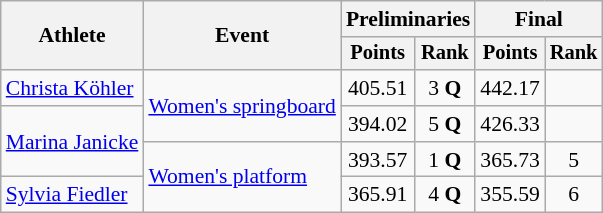<table class=wikitable style="font-size:90%;">
<tr>
<th rowspan="2">Athlete</th>
<th rowspan="2">Event</th>
<th colspan="2">Preliminaries</th>
<th colspan="2">Final</th>
</tr>
<tr style="font-size:95%">
<th>Points</th>
<th>Rank</th>
<th>Points</th>
<th>Rank</th>
</tr>
<tr align=center>
<td align=left><a href='#'>Christa Köhler</a></td>
<td align=left rowspan=2><a href='#'>Women's springboard</a></td>
<td>405.51</td>
<td>3 <strong>Q</strong></td>
<td>442.17</td>
<td></td>
</tr>
<tr align=center>
<td align=left rowspan=2><a href='#'>Marina Janicke</a></td>
<td>394.02</td>
<td>5 <strong>Q</strong></td>
<td>426.33</td>
<td></td>
</tr>
<tr align=center>
<td align=left rowspan=2><a href='#'>Women's platform</a></td>
<td>393.57</td>
<td>1 <strong>Q</strong></td>
<td>365.73</td>
<td>5</td>
</tr>
<tr align=center>
<td align=left><a href='#'>Sylvia Fiedler</a></td>
<td>365.91</td>
<td>4 <strong>Q</strong></td>
<td>355.59</td>
<td>6</td>
</tr>
</table>
